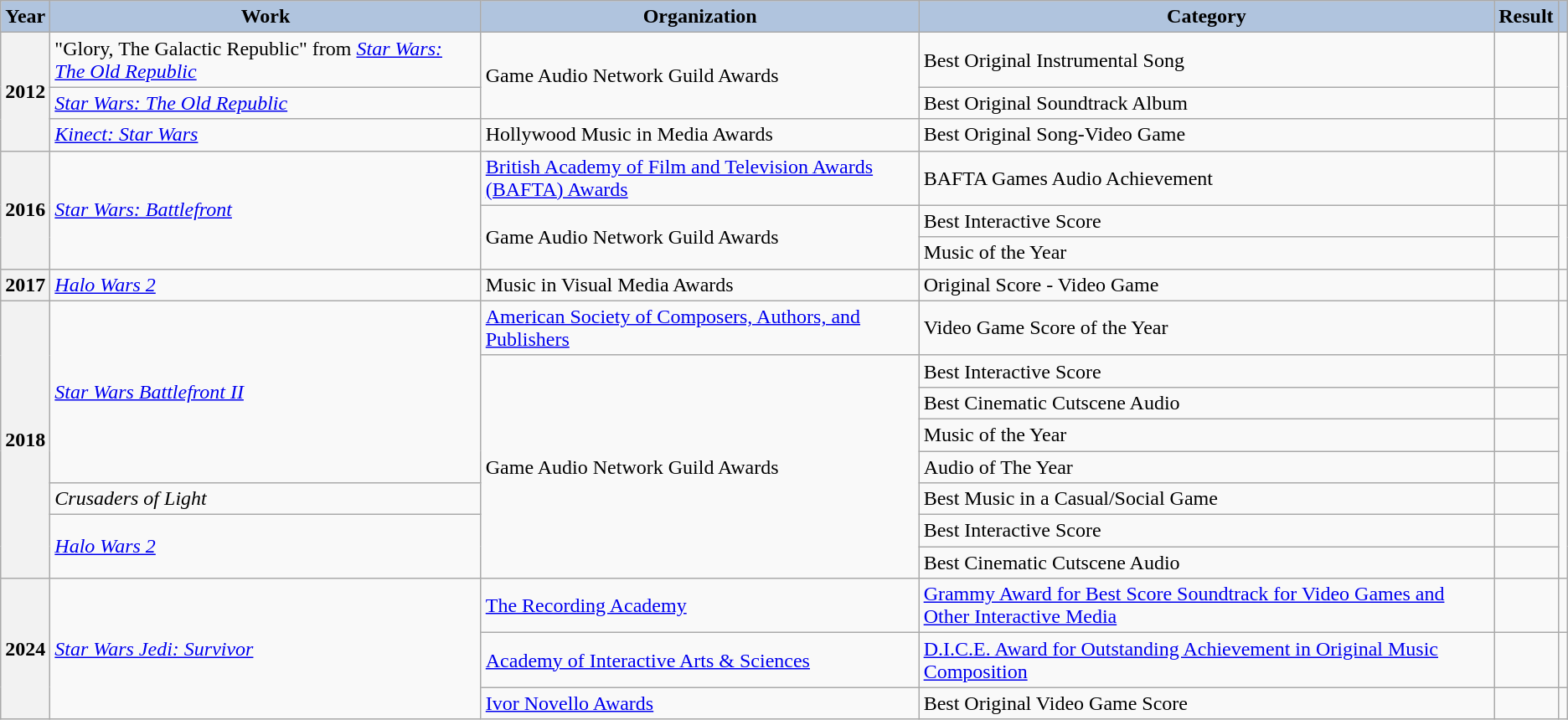<table class="wikitable">
<tr>
<th style="background:#B0C4DE;">Year</th>
<th style="background:#B0C4DE;">Work</th>
<th style="background:#B0C4DE;">Organization</th>
<th style="background:#B0C4DE;">Category</th>
<th style="background:#B0C4DE;">Result</th>
<th style="background:#B0C4DE;"></th>
</tr>
<tr>
<th rowspan="3">2012</th>
<td>"Glory, The Galactic Republic" from <em><a href='#'>Star Wars: The Old Republic</a></em></td>
<td rowspan="2">Game Audio Network Guild Awards</td>
<td>Best Original Instrumental Song</td>
<td></td>
<td rowspan="2"></td>
</tr>
<tr>
<td><em><a href='#'>Star Wars: The Old Republic</a></em></td>
<td>Best Original Soundtrack Album</td>
<td></td>
</tr>
<tr>
<td><em><a href='#'>Kinect: Star Wars</a></em></td>
<td>Hollywood Music in Media Awards</td>
<td>Best Original Song-Video Game</td>
<td></td>
<td></td>
</tr>
<tr>
<th rowspan="3">2016</th>
<td rowspan="3"><em><a href='#'>Star Wars: Battlefront</a></em></td>
<td><a href='#'>British Academy of Film and Television Awards (BAFTA) Awards</a></td>
<td>BAFTA Games Audio Achievement</td>
<td></td>
<td></td>
</tr>
<tr>
<td rowspan="2">Game Audio Network Guild Awards</td>
<td>Best Interactive Score</td>
<td></td>
<td rowspan="2"></td>
</tr>
<tr>
<td>Music of the Year</td>
<td></td>
</tr>
<tr>
<th>2017</th>
<td><em><a href='#'>Halo Wars 2</a></em></td>
<td>Music in Visual Media Awards</td>
<td>Original Score - Video Game</td>
<td></td>
<td></td>
</tr>
<tr>
<th rowspan="8">2018</th>
<td rowspan="5"><em><a href='#'>Star Wars Battlefront II</a></em></td>
<td><a href='#'>American Society of Composers, Authors, and Publishers</a></td>
<td>Video Game Score of the Year</td>
<td></td>
<td></td>
</tr>
<tr>
<td rowspan="7">Game Audio Network Guild Awards</td>
<td>Best Interactive Score</td>
<td></td>
<td rowspan="7"></td>
</tr>
<tr>
<td>Best Cinematic Cutscene Audio</td>
<td></td>
</tr>
<tr>
<td>Music of the Year</td>
<td></td>
</tr>
<tr>
<td>Audio of The Year</td>
<td></td>
</tr>
<tr>
<td><em>Crusaders of Light</em></td>
<td>Best Music in a Casual/Social Game</td>
<td></td>
</tr>
<tr>
<td rowspan="2"><em><a href='#'>Halo Wars 2</a></em></td>
<td>Best Interactive Score</td>
<td></td>
</tr>
<tr>
<td>Best Cinematic Cutscene Audio</td>
<td></td>
</tr>
<tr>
<th rowspan="3">2024</th>
<td rowspan="3"><em><a href='#'>Star Wars Jedi: Survivor</a></em></td>
<td><a href='#'>The Recording Academy</a></td>
<td><a href='#'>Grammy Award for Best Score Soundtrack for Video Games and Other Interactive Media</a></td>
<td></td>
<td></td>
</tr>
<tr>
<td><a href='#'>Academy of Interactive Arts & Sciences</a></td>
<td><a href='#'>D.I.C.E. Award for Outstanding Achievement in Original Music Composition</a></td>
<td></td>
<td></td>
</tr>
<tr>
<td><a href='#'>Ivor Novello Awards</a></td>
<td>Best Original Video Game Score</td>
<td></td>
<td></td>
</tr>
</table>
